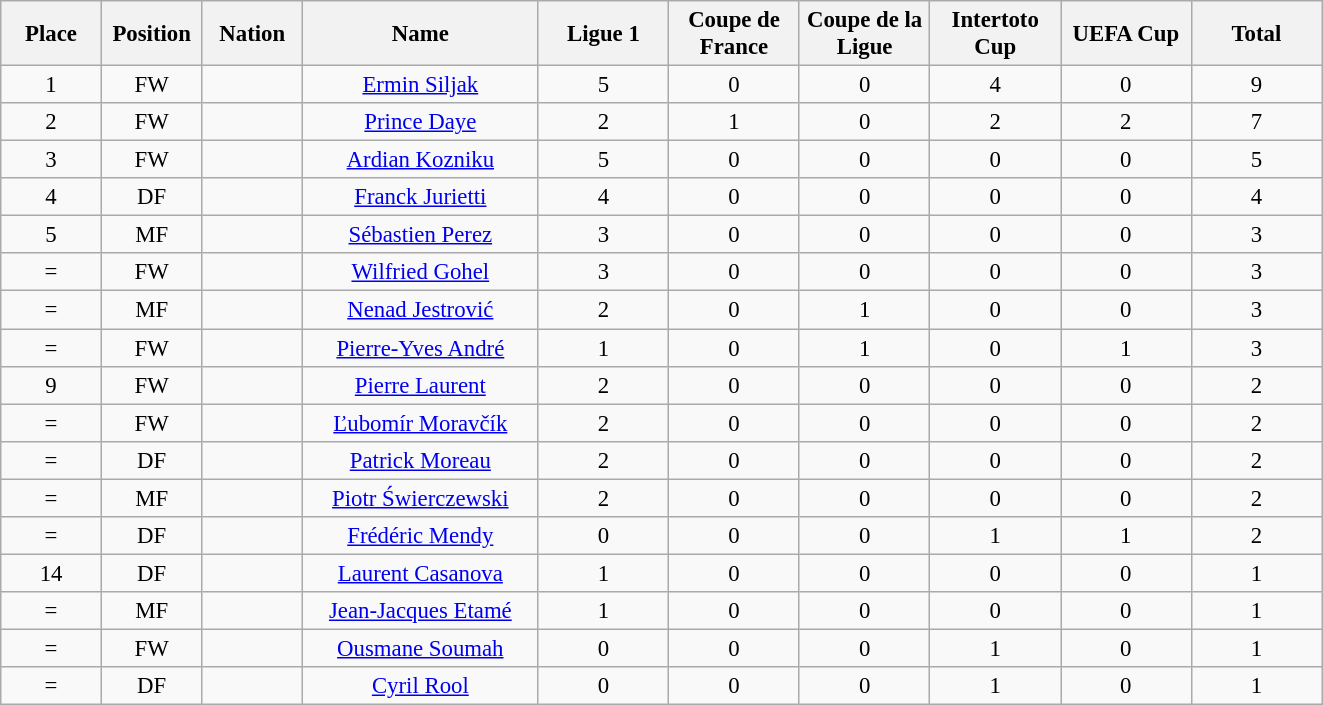<table class="wikitable" style="font-size: 95%; text-align: center;">
<tr>
<th width=60>Place</th>
<th width=60>Position</th>
<th width=60>Nation</th>
<th width=150>Name</th>
<th width=80>Ligue 1</th>
<th width=80>Coupe de France</th>
<th width=80>Coupe de la Ligue</th>
<th width=80>Intertoto Cup</th>
<th width=80>UEFA Cup</th>
<th width=80><strong>Total</strong></th>
</tr>
<tr>
<td>1</td>
<td>FW</td>
<td></td>
<td><a href='#'>Ermin Siljak</a></td>
<td>5</td>
<td>0</td>
<td>0</td>
<td>4</td>
<td>0</td>
<td>9</td>
</tr>
<tr>
<td>2</td>
<td>FW</td>
<td></td>
<td><a href='#'>Prince Daye</a></td>
<td>2</td>
<td>1</td>
<td>0</td>
<td>2</td>
<td>2</td>
<td>7</td>
</tr>
<tr>
<td>3</td>
<td>FW</td>
<td></td>
<td><a href='#'>Ardian Kozniku</a></td>
<td>5</td>
<td>0</td>
<td>0</td>
<td>0</td>
<td>0</td>
<td>5</td>
</tr>
<tr>
<td>4</td>
<td>DF</td>
<td></td>
<td><a href='#'>Franck Jurietti</a></td>
<td>4</td>
<td>0</td>
<td>0</td>
<td>0</td>
<td>0</td>
<td>4</td>
</tr>
<tr>
<td>5</td>
<td>MF</td>
<td></td>
<td><a href='#'>Sébastien Perez</a></td>
<td>3</td>
<td>0</td>
<td>0</td>
<td>0</td>
<td>0</td>
<td>3</td>
</tr>
<tr>
<td>=</td>
<td>FW</td>
<td></td>
<td><a href='#'>Wilfried Gohel</a></td>
<td>3</td>
<td>0</td>
<td>0</td>
<td>0</td>
<td>0</td>
<td>3</td>
</tr>
<tr>
<td>=</td>
<td>MF</td>
<td></td>
<td><a href='#'>Nenad Jestrović</a></td>
<td>2</td>
<td>0</td>
<td>1</td>
<td>0</td>
<td>0</td>
<td>3</td>
</tr>
<tr>
<td>=</td>
<td>FW</td>
<td></td>
<td><a href='#'>Pierre-Yves André</a></td>
<td>1</td>
<td>0</td>
<td>1</td>
<td>0</td>
<td>1</td>
<td>3</td>
</tr>
<tr>
<td>9</td>
<td>FW</td>
<td></td>
<td><a href='#'>Pierre Laurent</a></td>
<td>2</td>
<td>0</td>
<td>0</td>
<td>0</td>
<td>0</td>
<td>2</td>
</tr>
<tr>
<td>=</td>
<td>FW</td>
<td></td>
<td><a href='#'>Ľubomír Moravčík</a></td>
<td>2</td>
<td>0</td>
<td>0</td>
<td>0</td>
<td>0</td>
<td>2</td>
</tr>
<tr>
<td>=</td>
<td>DF</td>
<td></td>
<td><a href='#'>Patrick Moreau</a></td>
<td>2</td>
<td>0</td>
<td>0</td>
<td>0</td>
<td>0</td>
<td>2</td>
</tr>
<tr>
<td>=</td>
<td>MF</td>
<td></td>
<td><a href='#'>Piotr Świerczewski</a></td>
<td>2</td>
<td>0</td>
<td>0</td>
<td>0</td>
<td>0</td>
<td>2</td>
</tr>
<tr>
<td>=</td>
<td>DF</td>
<td></td>
<td><a href='#'>Frédéric Mendy</a></td>
<td>0</td>
<td>0</td>
<td>0</td>
<td>1</td>
<td>1</td>
<td>2</td>
</tr>
<tr>
<td>14</td>
<td>DF</td>
<td></td>
<td><a href='#'>Laurent Casanova</a></td>
<td>1</td>
<td>0</td>
<td>0</td>
<td>0</td>
<td>0</td>
<td>1</td>
</tr>
<tr>
<td>=</td>
<td>MF</td>
<td></td>
<td><a href='#'>Jean-Jacques Etamé</a></td>
<td>1</td>
<td>0</td>
<td>0</td>
<td>0</td>
<td>0</td>
<td>1</td>
</tr>
<tr>
<td>=</td>
<td>FW</td>
<td></td>
<td><a href='#'>Ousmane Soumah</a></td>
<td>0</td>
<td>0</td>
<td>0</td>
<td>1</td>
<td>0</td>
<td>1</td>
</tr>
<tr>
<td>=</td>
<td>DF</td>
<td></td>
<td><a href='#'>Cyril Rool</a></td>
<td>0</td>
<td>0</td>
<td>0</td>
<td>1</td>
<td>0</td>
<td>1</td>
</tr>
</table>
